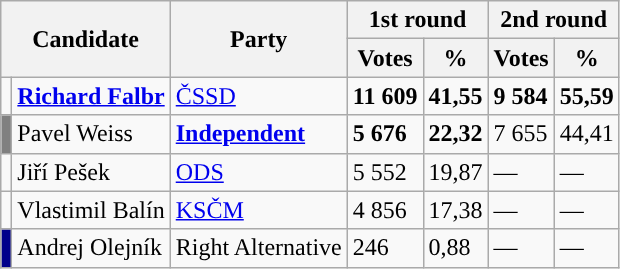<table class="wikitable sortable">
<tr>
<th colspan="2" rowspan="2">Candidate</th>
<th rowspan="2">Party</th>
<th colspan="2">1st round</th>
<th colspan="2">2nd round</th>
</tr>
<tr>
<th>Votes</th>
<th>%</th>
<th>Votes</th>
<th>%</th>
</tr>
<tr>
<td style="background-color:"></td>
<td><strong><a href='#'>Richard Falbr</a></strong></td>
<td><a href='#'>ČSSD</a></td>
<td><strong>11 609</strong></td>
<td><strong>41,55</strong></td>
<td><strong>9 584</strong></td>
<td><strong>55,59</strong></td>
</tr>
<tr>
<td style="background-color:gray;"></td>
<td>Pavel Weiss</td>
<td><strong><a href='#'>Independent</a></strong></td>
<td><strong>5 676</strong></td>
<td><strong>22,32</strong></td>
<td>7 655</td>
<td>44,41</td>
</tr>
<tr>
<td style="background-color:"></td>
<td>Jiří Pešek</td>
<td><a href='#'>ODS</a></td>
<td>5 552</td>
<td>19,87</td>
<td>—</td>
<td>—</td>
</tr>
<tr>
<td style="background-color:"></td>
<td>Vlastimil Balín</td>
<td><a href='#'>KSČM</a></td>
<td>4 856</td>
<td>17,38</td>
<td>—</td>
<td>—</td>
</tr>
<tr>
<td style="background-color:darkblue;"></td>
<td>Andrej Olejník</td>
<td>Right Alternative</td>
<td>246</td>
<td>0,88</td>
<td>—</td>
<td>—</td>
</tr>
</table>
